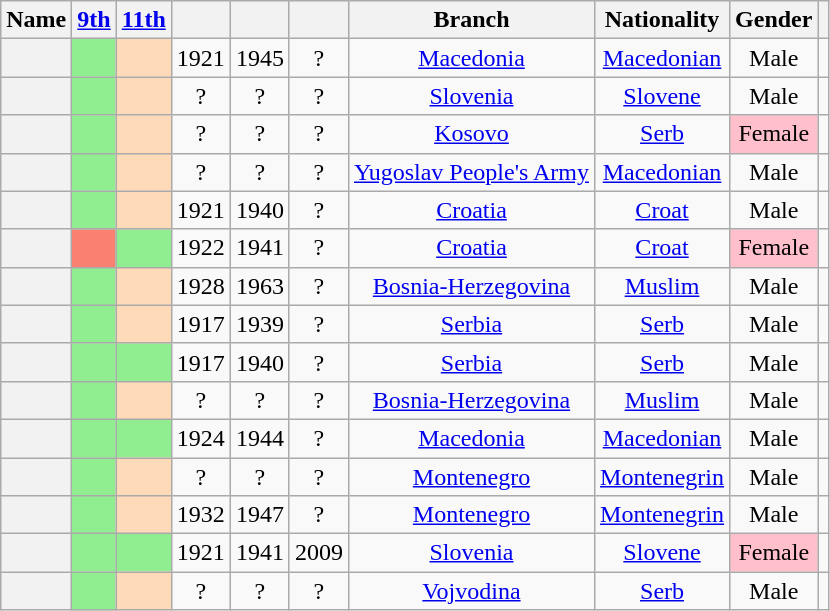<table class="wikitable sortable" style=text-align:center>
<tr>
<th scope="col">Name</th>
<th scope="col"><a href='#'>9th</a></th>
<th scope="col"><a href='#'>11th</a></th>
<th scope="col"></th>
<th scope="col"></th>
<th scope="col"></th>
<th scope="col">Branch</th>
<th scope="col">Nationality</th>
<th scope="col">Gender</th>
<th scope="col" class="unsortable"></th>
</tr>
<tr>
<th align="center" scope="row" style="font-weight:normal;"></th>
<td bgcolor = LightGreen></td>
<td bgcolor = PeachPuff></td>
<td>1921</td>
<td>1945</td>
<td>?</td>
<td><a href='#'>Macedonia</a></td>
<td><a href='#'>Macedonian</a></td>
<td>Male</td>
<td></td>
</tr>
<tr>
<th align="center" scope="row" style="font-weight:normal;"></th>
<td bgcolor = LightGreen></td>
<td bgcolor = PeachPuff></td>
<td>?</td>
<td>?</td>
<td>?</td>
<td><a href='#'>Slovenia</a></td>
<td><a href='#'>Slovene</a></td>
<td>Male</td>
<td></td>
</tr>
<tr>
<th align="center" scope="row" style="font-weight:normal;"></th>
<td bgcolor = LightGreen></td>
<td bgcolor = PeachPuff></td>
<td>?</td>
<td>?</td>
<td>?</td>
<td><a href='#'>Kosovo</a></td>
<td><a href='#'>Serb</a></td>
<td style="background: Pink">Female</td>
<td></td>
</tr>
<tr>
<th align="center" scope="row" style="font-weight:normal;"></th>
<td bgcolor = LightGreen></td>
<td bgcolor = PeachPuff></td>
<td>?</td>
<td>?</td>
<td>?</td>
<td><a href='#'>Yugoslav People's Army</a></td>
<td><a href='#'>Macedonian</a></td>
<td>Male</td>
<td></td>
</tr>
<tr>
<th align="center" scope="row" style="font-weight:normal;"></th>
<td bgcolor = LightGreen></td>
<td bgcolor = PeachPuff></td>
<td>1921</td>
<td>1940</td>
<td>?</td>
<td><a href='#'>Croatia</a></td>
<td><a href='#'>Croat</a></td>
<td>Male</td>
<td></td>
</tr>
<tr>
<th align="center" scope="row" style="font-weight:normal;"></th>
<td bgcolor = Salmon></td>
<td bgcolor = LightGreen></td>
<td>1922</td>
<td>1941</td>
<td>?</td>
<td><a href='#'>Croatia</a></td>
<td><a href='#'>Croat</a></td>
<td style="background: Pink">Female</td>
<td></td>
</tr>
<tr>
<th align="center" scope="row" style="font-weight:normal;"></th>
<td bgcolor = LightGreen></td>
<td bgcolor = PeachPuff></td>
<td>1928</td>
<td>1963</td>
<td>?</td>
<td><a href='#'>Bosnia-Herzegovina</a></td>
<td><a href='#'>Muslim</a></td>
<td>Male</td>
<td></td>
</tr>
<tr>
<th align="center" scope="row" style="font-weight:normal;"></th>
<td bgcolor = LightGreen></td>
<td bgcolor = PeachPuff></td>
<td>1917</td>
<td>1939</td>
<td>?</td>
<td><a href='#'>Serbia</a></td>
<td><a href='#'>Serb</a></td>
<td>Male</td>
<td></td>
</tr>
<tr>
<th align="center" scope="row" style="font-weight:normal;"></th>
<td bgcolor = LightGreen></td>
<td bgcolor = LightGreen></td>
<td>1917</td>
<td>1940</td>
<td>?</td>
<td><a href='#'>Serbia</a></td>
<td><a href='#'>Serb</a></td>
<td>Male</td>
<td></td>
</tr>
<tr>
<th align="center" scope="row" style="font-weight:normal;"></th>
<td bgcolor = LightGreen></td>
<td bgcolor = PeachPuff></td>
<td>?</td>
<td>?</td>
<td>?</td>
<td><a href='#'>Bosnia-Herzegovina</a></td>
<td><a href='#'>Muslim</a></td>
<td>Male</td>
<td></td>
</tr>
<tr>
<th align="center" scope="row" style="font-weight:normal;"></th>
<td bgcolor = LightGreen></td>
<td bgcolor = LightGreen></td>
<td>1924</td>
<td>1944</td>
<td>?</td>
<td><a href='#'>Macedonia</a></td>
<td><a href='#'>Macedonian</a></td>
<td>Male</td>
<td></td>
</tr>
<tr>
<th align="center" scope="row" style="font-weight:normal;"></th>
<td bgcolor = LightGreen></td>
<td bgcolor = PeachPuff></td>
<td>?</td>
<td>?</td>
<td>?</td>
<td><a href='#'>Montenegro</a></td>
<td><a href='#'>Montenegrin</a></td>
<td>Male</td>
<td></td>
</tr>
<tr>
<th align="center" scope="row" style="font-weight:normal;"></th>
<td bgcolor = LightGreen></td>
<td bgcolor = PeachPuff></td>
<td>1932</td>
<td>1947</td>
<td>?</td>
<td><a href='#'>Montenegro</a></td>
<td><a href='#'>Montenegrin</a></td>
<td>Male</td>
<td></td>
</tr>
<tr>
<th align="center" scope="row" style="font-weight:normal;"></th>
<td bgcolor = LightGreen></td>
<td bgcolor = LightGreen></td>
<td>1921</td>
<td>1941</td>
<td>2009</td>
<td><a href='#'>Slovenia</a></td>
<td><a href='#'>Slovene</a></td>
<td style="background: Pink">Female</td>
<td></td>
</tr>
<tr>
<th align="center" scope="row" style="font-weight:normal;"></th>
<td bgcolor = LightGreen></td>
<td bgcolor = PeachPuff></td>
<td>?</td>
<td>?</td>
<td>?</td>
<td><a href='#'>Vojvodina</a></td>
<td><a href='#'>Serb</a></td>
<td>Male</td>
<td></td>
</tr>
</table>
